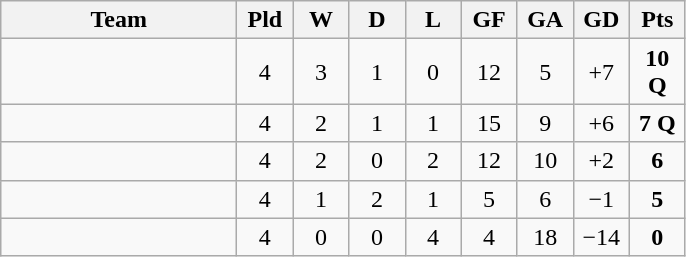<table class=wikitable style="text-align:center">
<tr>
<th width=150>Team</th>
<th width=30>Pld</th>
<th width=30>W</th>
<th width=30>D</th>
<th width=30>L</th>
<th width=30>GF</th>
<th width=30>GA</th>
<th width=30>GD</th>
<th width=30>Pts</th>
</tr>
<tr>
<td align=left></td>
<td>4</td>
<td>3</td>
<td>1</td>
<td>0</td>
<td>12</td>
<td>5</td>
<td>+7</td>
<td><strong>10 Q</strong></td>
</tr>
<tr>
<td align=left></td>
<td>4</td>
<td>2</td>
<td>1</td>
<td>1</td>
<td>15</td>
<td>9</td>
<td>+6</td>
<td><strong>7 Q</strong></td>
</tr>
<tr>
<td align=left></td>
<td>4</td>
<td>2</td>
<td>0</td>
<td>2</td>
<td>12</td>
<td>10</td>
<td>+2</td>
<td><strong>6</strong></td>
</tr>
<tr>
<td align=left></td>
<td>4</td>
<td>1</td>
<td>2</td>
<td>1</td>
<td>5</td>
<td>6</td>
<td>−1</td>
<td><strong>5</strong></td>
</tr>
<tr>
<td align=left></td>
<td>4</td>
<td>0</td>
<td>0</td>
<td>4</td>
<td>4</td>
<td>18</td>
<td>−14</td>
<td><strong>0</strong></td>
</tr>
</table>
